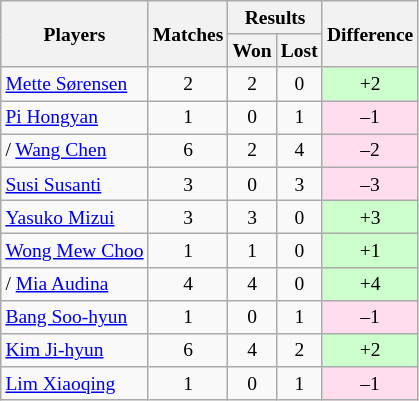<table class=wikitable style="text-align:center; font-size:small">
<tr>
<th rowspan="2">Players</th>
<th rowspan="2">Matches</th>
<th colspan="2">Results</th>
<th rowspan="2">Difference</th>
</tr>
<tr>
<th>Won</th>
<th>Lost</th>
</tr>
<tr>
<td align="left"> <a href='#'>Mette Sørensen</a></td>
<td>2</td>
<td>2</td>
<td>0</td>
<td bgcolor="#ccffcc">+2</td>
</tr>
<tr>
<td align="left"> <a href='#'>Pi Hongyan</a></td>
<td>1</td>
<td>0</td>
<td>1</td>
<td bgcolor="#ffddee">–1</td>
</tr>
<tr>
<td align="left">/ <a href='#'>Wang Chen</a></td>
<td>6</td>
<td>2</td>
<td>4</td>
<td bgcolor="#ffddee">–2</td>
</tr>
<tr>
<td align="left"> <a href='#'>Susi Susanti</a></td>
<td>3</td>
<td>0</td>
<td>3</td>
<td bgcolor="#ffddee">–3</td>
</tr>
<tr>
<td align="left"> <a href='#'>Yasuko Mizui</a></td>
<td>3</td>
<td>3</td>
<td>0</td>
<td bgcolor="#ccffcc">+3</td>
</tr>
<tr>
<td align="left"> <a href='#'>Wong Mew Choo</a></td>
<td>1</td>
<td>1</td>
<td>0</td>
<td bgcolor="#ccffcc">+1</td>
</tr>
<tr>
<td align="left">/ <a href='#'>Mia Audina</a></td>
<td>4</td>
<td>4</td>
<td>0</td>
<td bgcolor="#ccffcc">+4</td>
</tr>
<tr>
<td align="left"> <a href='#'>Bang Soo-hyun</a></td>
<td>1</td>
<td>0</td>
<td>1</td>
<td bgcolor="#ffddee">–1</td>
</tr>
<tr>
<td align="left"> <a href='#'>Kim Ji-hyun</a></td>
<td>6</td>
<td>4</td>
<td>2</td>
<td bgcolor="#ccffcc">+2</td>
</tr>
<tr>
<td align="left"> <a href='#'>Lim Xiaoqing</a></td>
<td>1</td>
<td>0</td>
<td>1</td>
<td bgcolor="#ffddee">–1</td>
</tr>
</table>
